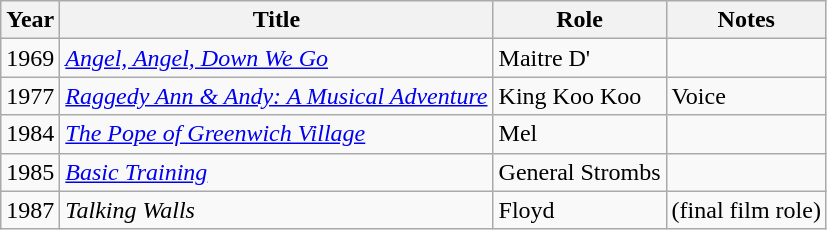<table class="wikitable sortable">
<tr>
<th>Year</th>
<th>Title</th>
<th>Role</th>
<th>Notes</th>
</tr>
<tr>
<td>1969</td>
<td><em><a href='#'>Angel, Angel, Down We Go</a></em></td>
<td>Maitre D'</td>
<td></td>
</tr>
<tr>
<td>1977</td>
<td><em><a href='#'>Raggedy Ann & Andy: A Musical Adventure</a></em></td>
<td>King Koo Koo</td>
<td>Voice</td>
</tr>
<tr>
<td>1984</td>
<td><em><a href='#'>The Pope of Greenwich Village</a></em></td>
<td>Mel</td>
<td></td>
</tr>
<tr>
<td>1985</td>
<td><em><a href='#'>Basic Training</a></em></td>
<td>General Strombs</td>
<td></td>
</tr>
<tr>
<td>1987</td>
<td><em>Talking Walls</em></td>
<td>Floyd</td>
<td>(final film role)</td>
</tr>
</table>
